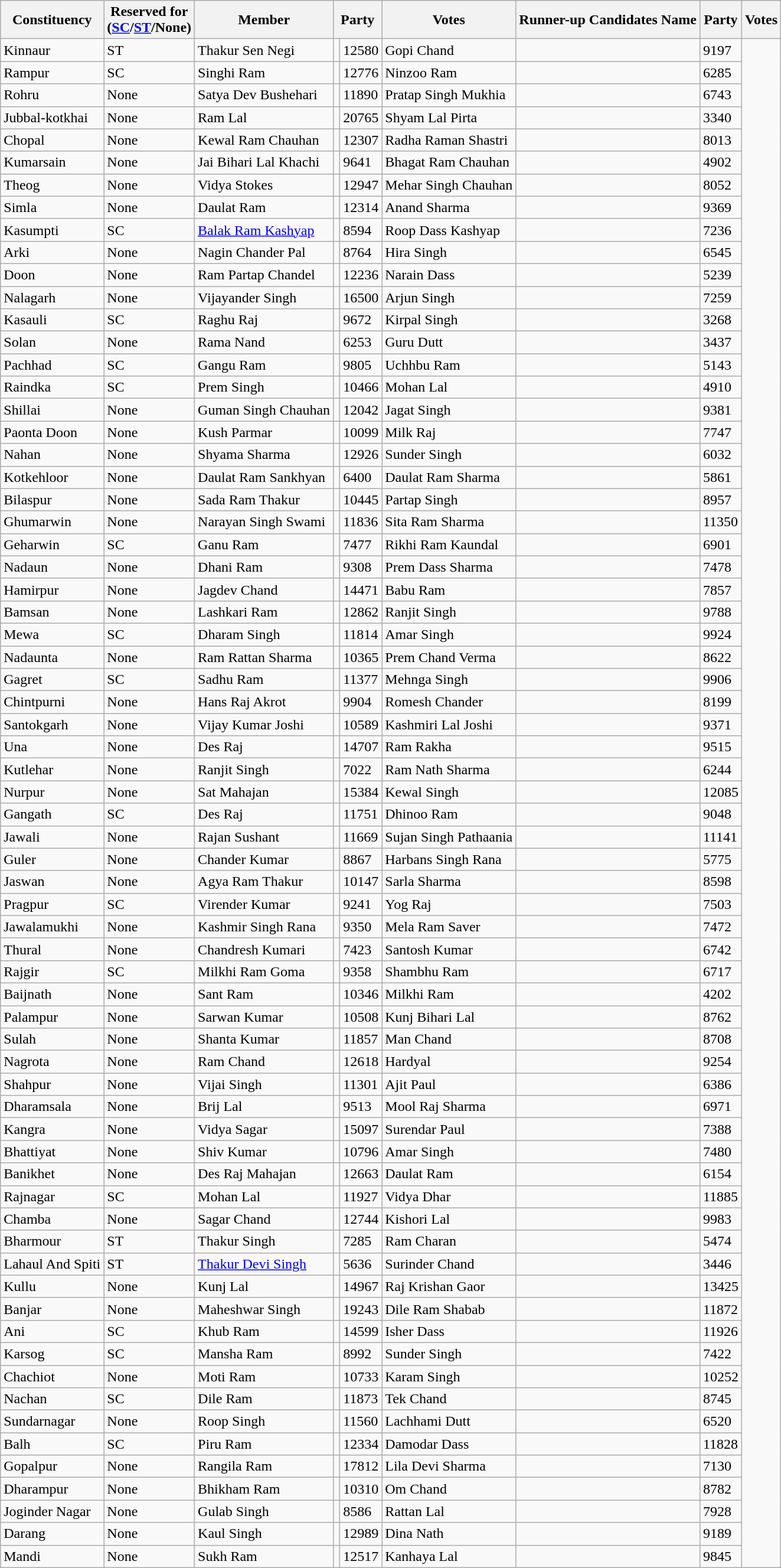<table class="wikitable sortable">
<tr>
<th>Constituency</th>
<th>Reserved for<br>(<a href='#'>SC</a>/<a href='#'>ST</a>/None)</th>
<th>Member</th>
<th colspan=2>Party</th>
<th>Votes</th>
<th><strong>Runner-up Candidates Name</strong></th>
<th colspan="2">Party</th>
<th>Votes</th>
</tr>
<tr>
<td>Kinnaur</td>
<td>ST</td>
<td>Thakur Sen Negi</td>
<td></td>
<td>12580</td>
<td>Gopi Chand</td>
<td></td>
<td>9197</td>
</tr>
<tr>
<td>Rampur</td>
<td>SC</td>
<td>Singhi Ram</td>
<td></td>
<td>12776</td>
<td>Ninzoo Ram</td>
<td></td>
<td>6285</td>
</tr>
<tr>
<td>Rohru</td>
<td>None</td>
<td>Satya Dev Bushehari</td>
<td></td>
<td>11890</td>
<td>Pratap Singh Mukhia</td>
<td></td>
<td>6743</td>
</tr>
<tr>
<td>Jubbal-kotkhai</td>
<td>None</td>
<td>Ram Lal</td>
<td></td>
<td>20765</td>
<td>Shyam Lal Pirta</td>
<td></td>
<td>3340</td>
</tr>
<tr>
<td>Chopal</td>
<td>None</td>
<td>Kewal Ram Chauhan</td>
<td></td>
<td>12307</td>
<td>Radha Raman Shastri</td>
<td></td>
<td>8013</td>
</tr>
<tr>
<td>Kumarsain</td>
<td>None</td>
<td>Jai Bihari Lal Khachi</td>
<td></td>
<td>9641</td>
<td>Bhagat Ram Chauhan</td>
<td></td>
<td>4902</td>
</tr>
<tr>
<td>Theog</td>
<td>None</td>
<td>Vidya Stokes</td>
<td></td>
<td>12947</td>
<td>Mehar Singh Chauhan</td>
<td></td>
<td>8052</td>
</tr>
<tr>
<td>Simla</td>
<td>None</td>
<td>Daulat Ram</td>
<td></td>
<td>12314</td>
<td>Anand Sharma</td>
<td></td>
<td>9369</td>
</tr>
<tr>
<td>Kasumpti</td>
<td>SC</td>
<td><a href='#'>Balak Ram Kashyap</a></td>
<td></td>
<td>8594</td>
<td>Roop Dass Kashyap</td>
<td></td>
<td>7236</td>
</tr>
<tr>
<td>Arki</td>
<td>None</td>
<td>Nagin Chander Pal</td>
<td></td>
<td>8764</td>
<td>Hira Singh</td>
<td></td>
<td>6545</td>
</tr>
<tr>
<td>Doon</td>
<td>None</td>
<td>Ram Partap Chandel</td>
<td></td>
<td>12236</td>
<td>Narain Dass</td>
<td></td>
<td>5239</td>
</tr>
<tr>
<td>Nalagarh</td>
<td>None</td>
<td>Vijayander Singh</td>
<td></td>
<td>16500</td>
<td>Arjun Singh</td>
<td></td>
<td>7259</td>
</tr>
<tr>
<td>Kasauli</td>
<td>SC</td>
<td>Raghu Raj</td>
<td></td>
<td>9672</td>
<td>Kirpal Singh</td>
<td></td>
<td>3268</td>
</tr>
<tr>
<td>Solan</td>
<td>None</td>
<td>Rama Nand</td>
<td></td>
<td>6253</td>
<td>Guru Dutt</td>
<td></td>
<td>3437</td>
</tr>
<tr>
<td>Pachhad</td>
<td>SC</td>
<td>Gangu Ram</td>
<td></td>
<td>9805</td>
<td>Uchhbu Ram</td>
<td></td>
<td>5143</td>
</tr>
<tr>
<td>Raindka</td>
<td>SC</td>
<td>Prem Singh</td>
<td></td>
<td>10466</td>
<td>Mohan Lal</td>
<td></td>
<td>4910</td>
</tr>
<tr>
<td>Shillai</td>
<td>None</td>
<td>Guman Singh Chauhan</td>
<td></td>
<td>12042</td>
<td>Jagat Singh</td>
<td></td>
<td>9381</td>
</tr>
<tr>
<td>Paonta Doon</td>
<td>None</td>
<td>Kush Parmar</td>
<td></td>
<td>10099</td>
<td>Milk Raj</td>
<td></td>
<td>7747</td>
</tr>
<tr>
<td>Nahan</td>
<td>None</td>
<td>Shyama Sharma</td>
<td></td>
<td>12926</td>
<td>Sunder Singh</td>
<td></td>
<td>6032</td>
</tr>
<tr>
<td>Kotkehloor</td>
<td>None</td>
<td>Daulat Ram Sankhyan</td>
<td></td>
<td>6400</td>
<td>Daulat Ram Sharma</td>
<td></td>
<td>5861</td>
</tr>
<tr>
<td>Bilaspur</td>
<td>None</td>
<td>Sada Ram Thakur</td>
<td></td>
<td>10445</td>
<td>Partap Singh</td>
<td></td>
<td>8957</td>
</tr>
<tr>
<td>Ghumarwin</td>
<td>None</td>
<td>Narayan Singh Swami</td>
<td></td>
<td>11836</td>
<td>Sita Ram Sharma</td>
<td></td>
<td>11350</td>
</tr>
<tr>
<td>Geharwin</td>
<td>SC</td>
<td>Ganu Ram</td>
<td></td>
<td>7477</td>
<td>Rikhi Ram Kaundal</td>
<td></td>
<td>6901</td>
</tr>
<tr>
<td>Nadaun</td>
<td>None</td>
<td>Dhani Ram</td>
<td></td>
<td>9308</td>
<td>Prem Dass Sharma</td>
<td></td>
<td>7478</td>
</tr>
<tr>
<td>Hamirpur</td>
<td>None</td>
<td>Jagdev Chand</td>
<td></td>
<td>14471</td>
<td>Babu Ram</td>
<td></td>
<td>7857</td>
</tr>
<tr>
<td>Bamsan</td>
<td>None</td>
<td>Lashkari Ram</td>
<td></td>
<td>12862</td>
<td>Ranjit Singh</td>
<td></td>
<td>9788</td>
</tr>
<tr>
<td>Mewa</td>
<td>SC</td>
<td>Dharam Singh</td>
<td></td>
<td>11814</td>
<td>Amar Singh</td>
<td></td>
<td>9924</td>
</tr>
<tr>
<td>Nadaunta</td>
<td>None</td>
<td>Ram Rattan Sharma</td>
<td></td>
<td>10365</td>
<td>Prem Chand Verma</td>
<td></td>
<td>8622</td>
</tr>
<tr>
<td>Gagret</td>
<td>SC</td>
<td>Sadhu Ram</td>
<td></td>
<td>11377</td>
<td>Mehnga Singh</td>
<td></td>
<td>9906</td>
</tr>
<tr>
<td>Chintpurni</td>
<td>None</td>
<td>Hans Raj Akrot</td>
<td></td>
<td>9904</td>
<td>Romesh Chander</td>
<td></td>
<td>8199</td>
</tr>
<tr>
<td>Santokgarh</td>
<td>None</td>
<td>Vijay Kumar Joshi</td>
<td></td>
<td>10589</td>
<td>Kashmiri Lal Joshi</td>
<td></td>
<td>9371</td>
</tr>
<tr>
<td>Una</td>
<td>None</td>
<td>Des Raj</td>
<td></td>
<td>14707</td>
<td>Ram Rakha</td>
<td></td>
<td>9515</td>
</tr>
<tr>
<td>Kutlehar</td>
<td>None</td>
<td>Ranjit Singh</td>
<td></td>
<td>7022</td>
<td>Ram Nath Sharma</td>
<td></td>
<td>6244</td>
</tr>
<tr>
<td>Nurpur</td>
<td>None</td>
<td>Sat Mahajan</td>
<td></td>
<td>15384</td>
<td>Kewal Singh</td>
<td></td>
<td>12085</td>
</tr>
<tr>
<td>Gangath</td>
<td>SC</td>
<td>Des Raj</td>
<td></td>
<td>11751</td>
<td>Dhinoo Ram</td>
<td></td>
<td>9048</td>
</tr>
<tr>
<td>Jawali</td>
<td>None</td>
<td>Rajan Sushant</td>
<td></td>
<td>11669</td>
<td>Sujan Singh Pathaania</td>
<td></td>
<td>11141</td>
</tr>
<tr>
<td>Guler</td>
<td>None</td>
<td>Chander Kumar</td>
<td></td>
<td>8867</td>
<td>Harbans Singh Rana</td>
<td></td>
<td>5775</td>
</tr>
<tr>
<td>Jaswan</td>
<td>None</td>
<td>Agya Ram Thakur</td>
<td></td>
<td>10147</td>
<td>Sarla Sharma</td>
<td></td>
<td>8598</td>
</tr>
<tr>
<td>Pragpur</td>
<td>SC</td>
<td>Virender Kumar</td>
<td></td>
<td>9241</td>
<td>Yog Raj</td>
<td></td>
<td>7503</td>
</tr>
<tr>
<td>Jawalamukhi</td>
<td>None</td>
<td>Kashmir Singh Rana</td>
<td></td>
<td>9350</td>
<td>Mela Ram Saver</td>
<td></td>
<td>7472</td>
</tr>
<tr>
<td>Thural</td>
<td>None</td>
<td>Chandresh Kumari</td>
<td></td>
<td>7423</td>
<td>Santosh Kumar</td>
<td></td>
<td>6742</td>
</tr>
<tr>
<td>Rajgir</td>
<td>SC</td>
<td>Milkhi Ram Goma</td>
<td></td>
<td>9358</td>
<td>Shambhu Ram</td>
<td></td>
<td>6717</td>
</tr>
<tr>
<td>Baijnath</td>
<td>None</td>
<td>Sant Ram</td>
<td></td>
<td>10346</td>
<td>Milkhi Ram</td>
<td></td>
<td>4202</td>
</tr>
<tr>
<td>Palampur</td>
<td>None</td>
<td>Sarwan Kumar</td>
<td></td>
<td>10508</td>
<td>Kunj Bihari Lal</td>
<td></td>
<td>8762</td>
</tr>
<tr>
<td>Sulah</td>
<td>None</td>
<td>Shanta Kumar</td>
<td></td>
<td>11857</td>
<td>Man Chand</td>
<td></td>
<td>8708</td>
</tr>
<tr>
<td>Nagrota</td>
<td>None</td>
<td>Ram Chand</td>
<td></td>
<td>12618</td>
<td>Hardyal</td>
<td></td>
<td>9254</td>
</tr>
<tr>
<td>Shahpur</td>
<td>None</td>
<td>Vijai Singh</td>
<td></td>
<td>11301</td>
<td>Ajit Paul</td>
<td></td>
<td>6386</td>
</tr>
<tr>
<td>Dharamsala</td>
<td>None</td>
<td>Brij Lal</td>
<td></td>
<td>9513</td>
<td>Mool Raj Sharma</td>
<td></td>
<td>6971</td>
</tr>
<tr>
<td>Kangra</td>
<td>None</td>
<td>Vidya Sagar</td>
<td></td>
<td>15097</td>
<td>Surendar Paul</td>
<td></td>
<td>7388</td>
</tr>
<tr>
<td>Bhattiyat</td>
<td>None</td>
<td>Shiv Kumar</td>
<td></td>
<td>10796</td>
<td>Amar Singh</td>
<td></td>
<td>7480</td>
</tr>
<tr>
<td>Banikhet</td>
<td>None</td>
<td>Des Raj Mahajan</td>
<td></td>
<td>12663</td>
<td>Daulat Ram</td>
<td></td>
<td>6154</td>
</tr>
<tr>
<td>Rajnagar</td>
<td>SC</td>
<td>Mohan Lal</td>
<td></td>
<td>11927</td>
<td>Vidya Dhar</td>
<td></td>
<td>11885</td>
</tr>
<tr>
<td>Chamba</td>
<td>None</td>
<td>Sagar Chand</td>
<td></td>
<td>12744</td>
<td>Kishori Lal</td>
<td></td>
<td>9983</td>
</tr>
<tr>
<td>Bharmour</td>
<td>ST</td>
<td>Thakur Singh</td>
<td></td>
<td>7285</td>
<td>Ram Charan</td>
<td></td>
<td>5474</td>
</tr>
<tr>
<td>Lahaul And Spiti</td>
<td>ST</td>
<td><a href='#'>Thakur Devi Singh</a></td>
<td></td>
<td>5636</td>
<td>Surinder Chand</td>
<td></td>
<td>3446</td>
</tr>
<tr>
<td>Kullu</td>
<td>None</td>
<td>Kunj Lal</td>
<td></td>
<td>14967</td>
<td>Raj Krishan Gaor</td>
<td></td>
<td>13425</td>
</tr>
<tr>
<td>Banjar</td>
<td>None</td>
<td>Maheshwar Singh</td>
<td></td>
<td>19243</td>
<td>Dile Ram Shabab</td>
<td></td>
<td>11872</td>
</tr>
<tr>
<td>Ani</td>
<td>SC</td>
<td>Khub Ram</td>
<td></td>
<td>14599</td>
<td>Isher Dass</td>
<td></td>
<td>11926</td>
</tr>
<tr>
<td>Karsog</td>
<td>SC</td>
<td>Mansha Ram</td>
<td></td>
<td>8992</td>
<td>Sunder Singh</td>
<td></td>
<td>7422</td>
</tr>
<tr>
<td>Chachiot</td>
<td>None</td>
<td>Moti Ram</td>
<td></td>
<td>10733</td>
<td>Karam Singh</td>
<td></td>
<td>10252</td>
</tr>
<tr>
<td>Nachan</td>
<td>SC</td>
<td>Dile Ram</td>
<td></td>
<td>11873</td>
<td>Tek Chand</td>
<td></td>
<td>8745</td>
</tr>
<tr>
<td>Sundarnagar</td>
<td>None</td>
<td>Roop Singh</td>
<td></td>
<td>11560</td>
<td>Lachhami Dutt</td>
<td></td>
<td>6520</td>
</tr>
<tr>
<td>Balh</td>
<td>SC</td>
<td>Piru Ram</td>
<td></td>
<td>12334</td>
<td>Damodar Dass</td>
<td></td>
<td>11828</td>
</tr>
<tr>
<td>Gopalpur</td>
<td>None</td>
<td>Rangila Ram</td>
<td></td>
<td>17812</td>
<td>Lila Devi Sharma</td>
<td></td>
<td>7130</td>
</tr>
<tr>
<td>Dharampur</td>
<td>None</td>
<td>Bhikham Ram</td>
<td></td>
<td>10310</td>
<td>Om Chand</td>
<td></td>
<td>8782</td>
</tr>
<tr>
<td>Joginder Nagar</td>
<td>None</td>
<td>Gulab Singh</td>
<td></td>
<td>8586</td>
<td>Rattan Lal</td>
<td></td>
<td>7928</td>
</tr>
<tr>
<td>Darang</td>
<td>None</td>
<td>Kaul Singh</td>
<td></td>
<td>12989</td>
<td>Dina Nath</td>
<td></td>
<td>9189</td>
</tr>
<tr>
<td>Mandi</td>
<td>None</td>
<td>Sukh Ram</td>
<td></td>
<td>12517</td>
<td>Kanhaya Lal</td>
<td></td>
<td>9845</td>
</tr>
</table>
